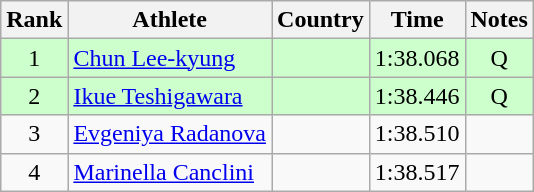<table class="wikitable" style="text-align:center">
<tr>
<th>Rank</th>
<th>Athlete</th>
<th>Country</th>
<th>Time</th>
<th>Notes</th>
</tr>
<tr bgcolor=ccffcc>
<td>1</td>
<td align=left><a href='#'>Chun Lee-kyung</a></td>
<td align=left></td>
<td>1:38.068</td>
<td>Q</td>
</tr>
<tr bgcolor=ccffcc>
<td>2</td>
<td align=left><a href='#'>Ikue Teshigawara</a></td>
<td align=left></td>
<td>1:38.446</td>
<td>Q</td>
</tr>
<tr>
<td>3</td>
<td align=left><a href='#'>Evgeniya Radanova</a></td>
<td align=left></td>
<td>1:38.510</td>
<td></td>
</tr>
<tr>
<td>4</td>
<td align=left><a href='#'>Marinella Canclini</a></td>
<td align=left></td>
<td>1:38.517</td>
<td></td>
</tr>
</table>
